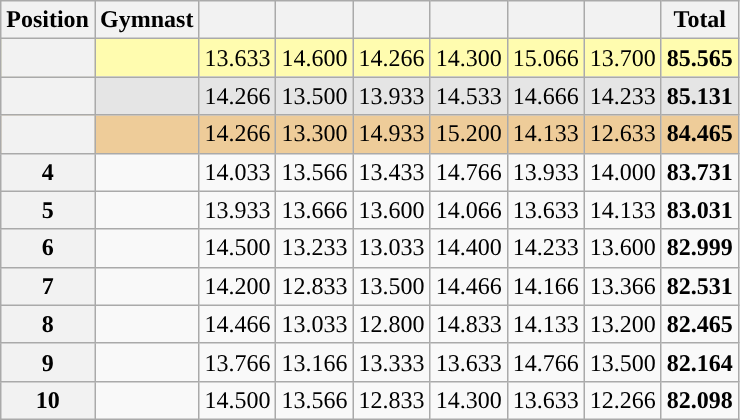<table class="wikitable sortable" style="text-align:center; font-size:100%">
<tr>
<th>Position</th>
<th>Gymnast</th>
<th></th>
<th></th>
<th></th>
<th></th>
<th></th>
<th></th>
<th>Total</th>
</tr>
<tr style="background:#fffcaf;">
<th scope="row" style="text-align:center"></th>
<td style="text-align:left;"></td>
<td>13.633</td>
<td>14.600</td>
<td>14.266</td>
<td>14.300</td>
<td>15.066</td>
<td>13.700</td>
<td><strong>85.565</strong></td>
</tr>
<tr style="background:#e5e5e5;">
<th scope="row" style="text-align:center"></th>
<td style="text-align:left;"></td>
<td>14.266</td>
<td>13.500</td>
<td>13.933</td>
<td>14.533</td>
<td>14.666</td>
<td>14.233</td>
<td><strong>85.131</strong></td>
</tr>
<tr style="background:#ec9;">
<th scope="row" style="text-align:center"></th>
<td style="text-align:left;"></td>
<td>14.266</td>
<td>13.300</td>
<td>14.933</td>
<td>15.200</td>
<td>14.133</td>
<td>12.633</td>
<td><strong>84.465</strong></td>
</tr>
<tr>
<th>4</th>
<td style="text-align:left;"></td>
<td>14.033</td>
<td>13.566</td>
<td>13.433</td>
<td>14.766</td>
<td>13.933</td>
<td>14.000</td>
<td><strong>83.731</strong></td>
</tr>
<tr>
<th>5</th>
<td style="text-align:left;"></td>
<td>13.933</td>
<td>13.666</td>
<td>13.600</td>
<td>14.066</td>
<td>13.633</td>
<td>14.133</td>
<td><strong>83.031</strong></td>
</tr>
<tr>
<th>6</th>
<td style="text-align:left;"></td>
<td>14.500</td>
<td>13.233</td>
<td>13.033</td>
<td>14.400</td>
<td>14.233</td>
<td>13.600</td>
<td><strong>82.999</strong></td>
</tr>
<tr>
<th>7</th>
<td style="text-align:left;"></td>
<td>14.200</td>
<td>12.833</td>
<td>13.500</td>
<td>14.466</td>
<td>14.166</td>
<td>13.366</td>
<td><strong>82.531</strong></td>
</tr>
<tr>
<th>8</th>
<td style="text-align:left;"></td>
<td>14.466</td>
<td>13.033</td>
<td>12.800</td>
<td>14.833</td>
<td>14.133</td>
<td>13.200</td>
<td><strong>82.465</strong></td>
</tr>
<tr>
<th>9</th>
<td style="text-align:left;"></td>
<td>13.766</td>
<td>13.166</td>
<td>13.333</td>
<td>13.633</td>
<td>14.766</td>
<td>13.500</td>
<td><strong>82.164</strong></td>
</tr>
<tr>
<th>10</th>
<td style="text-align:left;"></td>
<td>14.500</td>
<td>13.566</td>
<td>12.833</td>
<td>14.300</td>
<td>13.633</td>
<td>12.266</td>
<td><strong>82.098</strong></td>
</tr>
</table>
